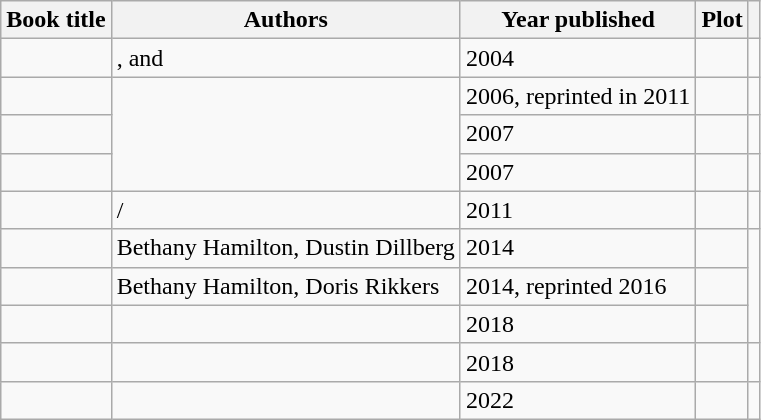<table class="wikitable">
<tr>
<th>Book title</th>
<th>Authors</th>
<th>Year published</th>
<th class="unsortable">Plot</th>
<th class="unsortable"></th>
</tr>
<tr>
<td><em></em></td>
<td>,  and </td>
<td>2004</td>
<td></td>
<td style="text-align: center;"></td>
</tr>
<tr>
<td><em></em></td>
<td rowspan="3"></td>
<td>2006, reprinted in 2011</td>
<td></td>
<td style="text-align: center;"></td>
</tr>
<tr>
<td><em></em></td>
<td>2007</td>
<td></td>
<td style="text-align: center;"></td>
</tr>
<tr>
<td><em></em></td>
<td>2007</td>
<td></td>
<td style="text-align: center;"></td>
</tr>
<tr>
<td><em></em></td>
<td> / </td>
<td>2011</td>
<td></td>
<td style="text-align: center;"></td>
</tr>
<tr>
<td><em></em></td>
<td>Bethany Hamilton, Dustin Dillberg</td>
<td>2014</td>
<td></td>
<td rowspan="3" style="text-align: center;"></td>
</tr>
<tr>
<td><em></em></td>
<td>Bethany Hamilton, Doris Rikkers</td>
<td>2014, reprinted 2016</td>
<td></td>
</tr>
<tr>
<td><em></em></td>
<td></td>
<td>2018</td>
<td></td>
</tr>
<tr>
<td><em></em></td>
<td></td>
<td>2018</td>
<td></td>
<td style="text-align: center;"></td>
</tr>
<tr>
<td><em></em></td>
<td></td>
<td>2022</td>
<td></td>
<td style="text-align: center;"></td>
</tr>
</table>
